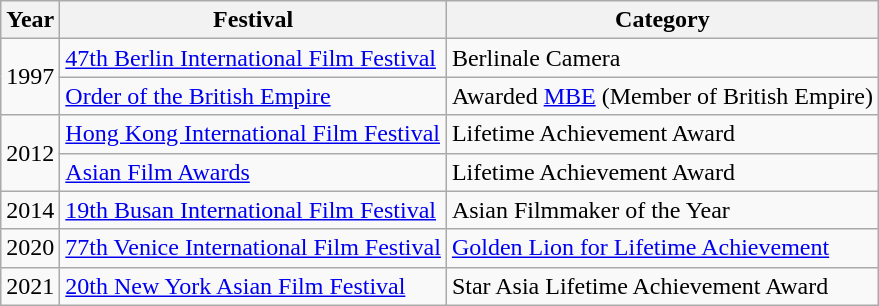<table class="wikitable sortable">
<tr>
<th>Year</th>
<th>Festival</th>
<th>Category</th>
</tr>
<tr>
<td rowspan="2">1997</td>
<td><a href='#'>47th Berlin International Film Festival</a></td>
<td>Berlinale Camera</td>
</tr>
<tr>
<td><a href='#'>Order of the British Empire</a></td>
<td>Awarded <a href='#'>MBE</a> (Member of British Empire)</td>
</tr>
<tr>
<td rowspan="2">2012</td>
<td><a href='#'>Hong Kong International Film Festival</a></td>
<td>Lifetime Achievement Award</td>
</tr>
<tr>
<td><a href='#'>Asian Film Awards</a></td>
<td>Lifetime Achievement Award</td>
</tr>
<tr>
<td>2014</td>
<td><a href='#'>19th Busan International Film Festival</a></td>
<td>Asian Filmmaker of the Year</td>
</tr>
<tr>
<td>2020</td>
<td><a href='#'>77th Venice International Film Festival</a></td>
<td><a href='#'>Golden Lion for Lifetime Achievement</a></td>
</tr>
<tr>
<td>2021</td>
<td><a href='#'>20th New York Asian Film Festival</a></td>
<td>Star Asia Lifetime Achievement Award</td>
</tr>
</table>
